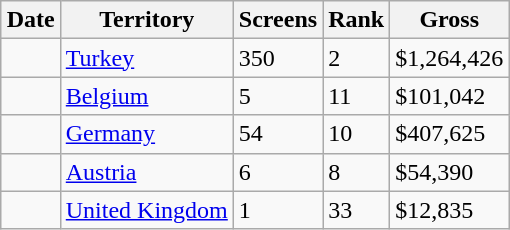<table class="wikitable sortable" align="center" style="margin:auto;">
<tr>
<th>Date</th>
<th>Territory</th>
<th>Screens</th>
<th>Rank</th>
<th>Gross</th>
</tr>
<tr>
<td></td>
<td><a href='#'>Turkey</a></td>
<td>350</td>
<td>2</td>
<td>$1,264,426</td>
</tr>
<tr>
<td></td>
<td><a href='#'>Belgium</a></td>
<td>5</td>
<td>11</td>
<td>$101,042</td>
</tr>
<tr>
<td></td>
<td><a href='#'>Germany</a></td>
<td>54</td>
<td>10</td>
<td>$407,625</td>
</tr>
<tr>
<td></td>
<td><a href='#'>Austria</a></td>
<td>6</td>
<td>8</td>
<td>$54,390</td>
</tr>
<tr>
<td></td>
<td><a href='#'>United Kingdom</a></td>
<td>1</td>
<td>33</td>
<td>$12,835</td>
</tr>
</table>
